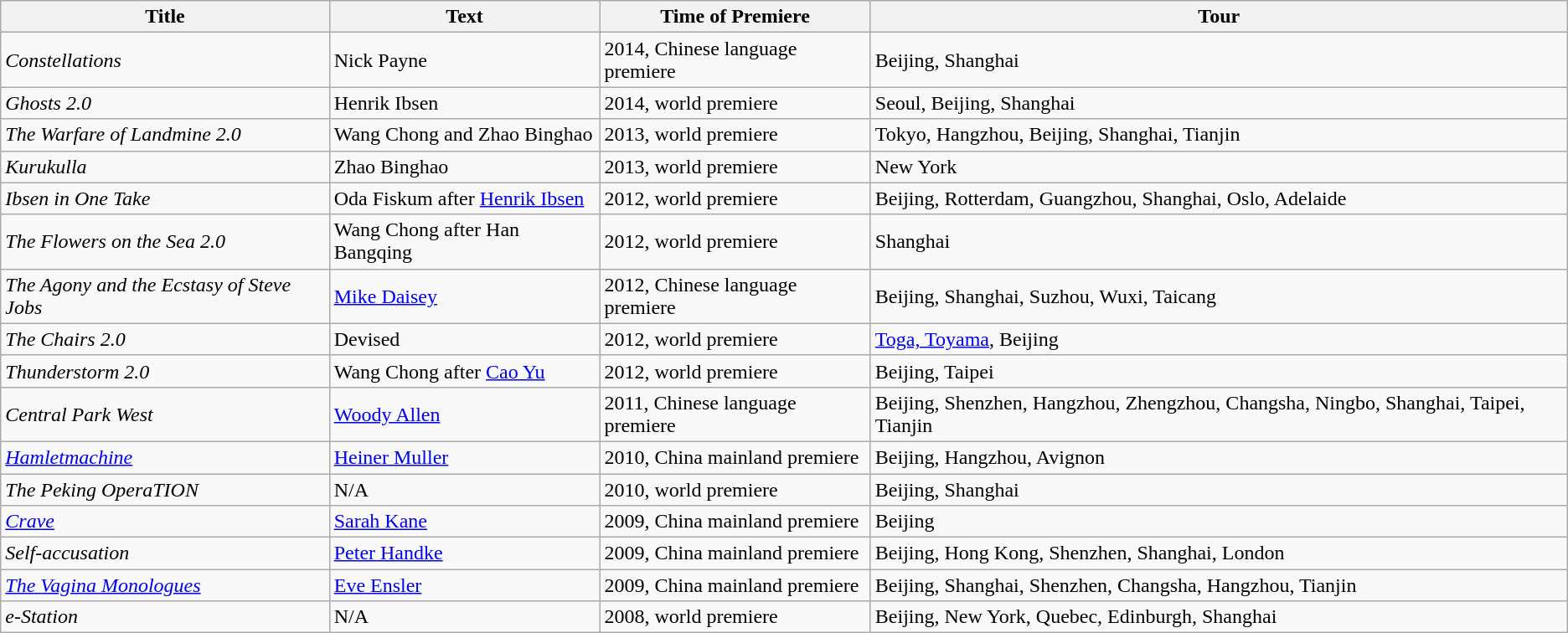<table class="wikitable">
<tr>
<th>Title</th>
<th>Text</th>
<th>Time of Premiere</th>
<th>Tour</th>
</tr>
<tr>
<td><em>Constellations</em></td>
<td>Nick Payne</td>
<td>2014, Chinese language premiere</td>
<td>Beijing, Shanghai</td>
</tr>
<tr>
<td><em>Ghosts 2.0</em></td>
<td>Henrik Ibsen</td>
<td>2014, world premiere</td>
<td>Seoul, Beijing, Shanghai</td>
</tr>
<tr>
<td><em>The Warfare of Landmine 2.0</em></td>
<td>Wang Chong and Zhao Binghao</td>
<td>2013, world premiere</td>
<td>Tokyo, Hangzhou, Beijing, Shanghai, Tianjin</td>
</tr>
<tr>
<td><em>Kurukulla</em></td>
<td>Zhao Binghao</td>
<td>2013, world premiere</td>
<td>New York</td>
</tr>
<tr>
<td><em>Ibsen in One Take</em></td>
<td>Oda Fiskum after <a href='#'>Henrik Ibsen</a></td>
<td>2012, world premiere</td>
<td>Beijing, Rotterdam, Guangzhou, Shanghai, Oslo, Adelaide</td>
</tr>
<tr>
<td><em>The Flowers on the Sea 2.0</em></td>
<td>Wang Chong after Han Bangqing</td>
<td>2012, world premiere</td>
<td>Shanghai</td>
</tr>
<tr>
<td><em>The Agony and the Ecstasy of Steve Jobs</em></td>
<td><a href='#'>Mike Daisey</a></td>
<td>2012, Chinese language premiere</td>
<td>Beijing, Shanghai, Suzhou, Wuxi, Taicang</td>
</tr>
<tr>
<td><em>The Chairs 2.0</em></td>
<td>Devised</td>
<td>2012, world premiere</td>
<td><a href='#'>Toga, Toyama</a>, Beijing</td>
</tr>
<tr>
<td><em>Thunderstorm 2.0</em></td>
<td>Wang Chong after <a href='#'>Cao Yu</a></td>
<td>2012, world premiere</td>
<td>Beijing, Taipei</td>
</tr>
<tr>
<td><em>Central Park West</em></td>
<td><a href='#'>Woody Allen</a></td>
<td>2011, Chinese language premiere</td>
<td>Beijing, Shenzhen, Hangzhou, Zhengzhou, Changsha, Ningbo, Shanghai, Taipei, Tianjin</td>
</tr>
<tr>
<td><em><a href='#'>Hamletmachine</a></em></td>
<td><a href='#'>Heiner Muller</a></td>
<td>2010, China mainland premiere</td>
<td>Beijing, Hangzhou, Avignon</td>
</tr>
<tr>
<td><em>The Peking OperaTION</em></td>
<td>N/A</td>
<td>2010, world premiere</td>
<td>Beijing, Shanghai</td>
</tr>
<tr>
<td><em><a href='#'>Crave</a></em></td>
<td><a href='#'>Sarah Kane</a></td>
<td>2009, China mainland premiere</td>
<td>Beijing</td>
</tr>
<tr>
<td><em>Self-accusation</em></td>
<td><a href='#'>Peter Handke</a></td>
<td>2009, China mainland premiere</td>
<td>Beijing, Hong Kong, Shenzhen, Shanghai, London</td>
</tr>
<tr>
<td><em><a href='#'>The Vagina Monologues</a></em></td>
<td><a href='#'>Eve Ensler</a></td>
<td>2009, China mainland premiere</td>
<td>Beijing, Shanghai, Shenzhen, Changsha, Hangzhou, Tianjin</td>
</tr>
<tr>
<td><em>e-Station</em></td>
<td>N/A</td>
<td>2008, world premiere</td>
<td>Beijing, New York, Quebec, Edinburgh, Shanghai</td>
</tr>
</table>
